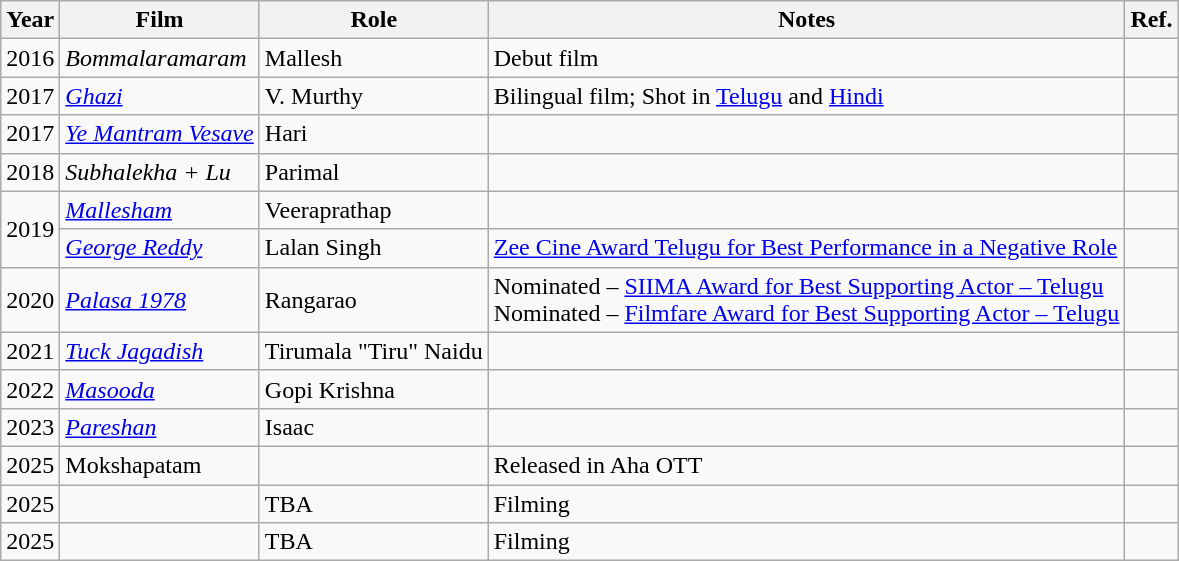<table class="wikitable sortable">
<tr>
<th>Year</th>
<th>Film</th>
<th>Role</th>
<th>Notes</th>
<th>Ref.</th>
</tr>
<tr>
<td style="text-align:center;">2016</td>
<td><em>Bommalaramaram</em></td>
<td>Mallesh</td>
<td>Debut film</td>
<td></td>
</tr>
<tr>
<td style="text-align:center;">2017</td>
<td><em><a href='#'>Ghazi</a></em></td>
<td>V. Murthy</td>
<td>Bilingual film; Shot in <a href='#'>Telugu</a> and <a href='#'>Hindi</a></td>
<td></td>
</tr>
<tr>
<td style="text-align:center;">2017</td>
<td><em><a href='#'>Ye Mantram Vesave</a></em></td>
<td>Hari</td>
<td></td>
<td></td>
</tr>
<tr>
<td style="text-align:center;">2018</td>
<td><em>Subhalekha</em> <em>+ Lu</em></td>
<td>Parimal</td>
<td></td>
<td></td>
</tr>
<tr>
<td rowspan="2" style="text-align:center;">2019</td>
<td><em><a href='#'>Mallesham</a></em></td>
<td>Veeraprathap</td>
<td></td>
<td></td>
</tr>
<tr>
<td><em><a href='#'>George Reddy</a></em></td>
<td>Lalan Singh</td>
<td><a href='#'>Zee Cine Award Telugu for Best Performance in a Negative Role</a></td>
<td></td>
</tr>
<tr>
<td style="text-align:center;">2020</td>
<td><em><a href='#'>Palasa 1978</a></em></td>
<td>Rangarao</td>
<td>Nominated – <a href='#'>SIIMA Award for Best Supporting Actor – Telugu</a><br>Nominated – <a href='#'>Filmfare Award for Best Supporting Actor – Telugu</a></td>
<td></td>
</tr>
<tr>
<td style="text-align:center;">2021</td>
<td><em><a href='#'>Tuck Jagadish</a></em></td>
<td>Tirumala "Tiru" Naidu</td>
<td></td>
<td></td>
</tr>
<tr>
<td style="text-align:center;">2022</td>
<td><em><a href='#'>Masooda</a></em></td>
<td>Gopi Krishna</td>
<td></td>
<td></td>
</tr>
<tr>
<td style="text-align:center;">2023</td>
<td><em><a href='#'>Pareshan</a></em></td>
<td>Isaac</td>
<td></td>
<td></td>
</tr>
<tr>
<td>2025</td>
<td>Mokshapatam</td>
<td></td>
<td>Released in Aha OTT</td>
<td></td>
</tr>
<tr>
<td>2025</td>
<td></td>
<td>TBA</td>
<td>Filming</td>
<td></td>
</tr>
<tr>
<td>2025</td>
<td></td>
<td>TBA</td>
<td>Filming</td>
<td></td>
</tr>
</table>
